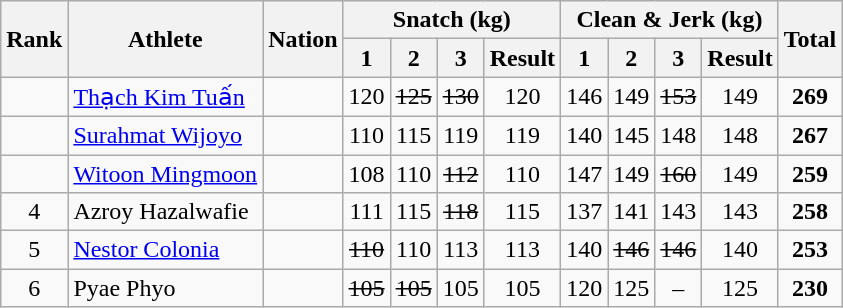<table class="wikitable sortable" style="text-align:center;">
<tr>
<th rowspan=2>Rank</th>
<th rowspan=2>Athlete</th>
<th rowspan=2>Nation</th>
<th colspan=4>Snatch (kg)</th>
<th colspan=4>Clean & Jerk (kg)</th>
<th rowspan=2>Total</th>
</tr>
<tr>
<th>1</th>
<th>2</th>
<th>3</th>
<th>Result</th>
<th>1</th>
<th>2</th>
<th>3</th>
<th>Result</th>
</tr>
<tr>
<td></td>
<td align=left><a href='#'>Thạch Kim Tuấn</a></td>
<td align=left></td>
<td>120</td>
<td><s>125</s></td>
<td><s>130</s></td>
<td>120</td>
<td>146</td>
<td>149</td>
<td><s>153</s></td>
<td>149</td>
<td><strong>269</strong></td>
</tr>
<tr>
<td></td>
<td align=left><a href='#'>Surahmat Wijoyo</a></td>
<td align=left></td>
<td>110</td>
<td>115</td>
<td>119</td>
<td>119</td>
<td>140</td>
<td>145</td>
<td>148</td>
<td>148</td>
<td><strong>267</strong></td>
</tr>
<tr>
<td></td>
<td align=left><a href='#'>Witoon Mingmoon</a></td>
<td align=left></td>
<td>108</td>
<td>110</td>
<td><s>112</s></td>
<td>110</td>
<td>147</td>
<td>149</td>
<td><s>160</s></td>
<td>149</td>
<td><strong>259</strong></td>
</tr>
<tr>
<td>4</td>
<td align=left>Azroy Hazalwafie</td>
<td align=left></td>
<td>111</td>
<td>115</td>
<td><s>118</s></td>
<td>115</td>
<td>137</td>
<td>141</td>
<td>143</td>
<td>143</td>
<td><strong>258</strong></td>
</tr>
<tr>
<td>5</td>
<td align=left><a href='#'>Nestor Colonia</a></td>
<td align=left></td>
<td><s>110</s></td>
<td>110</td>
<td>113</td>
<td>113</td>
<td>140</td>
<td><s>146</s></td>
<td><s>146</s></td>
<td>140</td>
<td><strong>253</strong></td>
</tr>
<tr>
<td>6</td>
<td align=left>Pyae Phyo</td>
<td align=left></td>
<td><s>105</s></td>
<td><s>105</s></td>
<td>105</td>
<td>105</td>
<td>120</td>
<td>125</td>
<td>–</td>
<td>125</td>
<td><strong>230</strong></td>
</tr>
</table>
